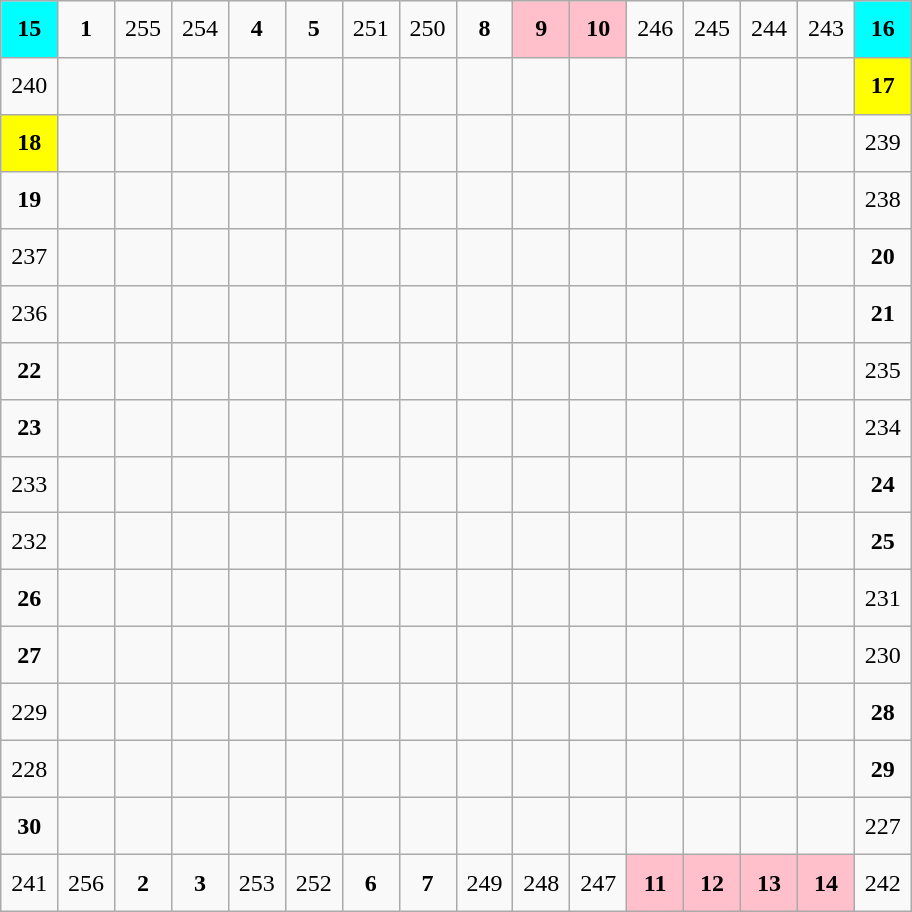<table class="wikitable" style="margin-left:auto;margin-right:auto;text-align:center;width:38em;height:38em;table-layout:fixed;">
<tr>
<td style="background-color: cyan"><strong>15</strong></td>
<td><strong>1</strong></td>
<td>255</td>
<td>254</td>
<td><strong>4</strong></td>
<td><strong>5</strong></td>
<td>251</td>
<td>250</td>
<td><strong>8</strong></td>
<td style="background-color: pink"><strong>9</strong></td>
<td style="background-color: pink"><strong>10</strong></td>
<td>246</td>
<td>245</td>
<td>244</td>
<td>243</td>
<td style="background-color: cyan"><strong>16</strong></td>
</tr>
<tr>
<td>240</td>
<td></td>
<td></td>
<td></td>
<td></td>
<td></td>
<td></td>
<td></td>
<td></td>
<td></td>
<td></td>
<td></td>
<td></td>
<td></td>
<td></td>
<td style="background-color: yellow"><strong>17</strong></td>
</tr>
<tr>
<td style="background-color: yellow"><strong>18</strong></td>
<td></td>
<td></td>
<td></td>
<td></td>
<td></td>
<td></td>
<td></td>
<td></td>
<td></td>
<td></td>
<td></td>
<td></td>
<td></td>
<td></td>
<td>239</td>
</tr>
<tr>
<td><strong>19</strong></td>
<td></td>
<td></td>
<td></td>
<td></td>
<td></td>
<td></td>
<td></td>
<td></td>
<td></td>
<td></td>
<td></td>
<td></td>
<td></td>
<td></td>
<td>238</td>
</tr>
<tr>
<td>237</td>
<td></td>
<td></td>
<td></td>
<td></td>
<td></td>
<td></td>
<td></td>
<td></td>
<td></td>
<td></td>
<td></td>
<td></td>
<td></td>
<td></td>
<td><strong>20</strong></td>
</tr>
<tr>
<td>236</td>
<td></td>
<td></td>
<td></td>
<td></td>
<td></td>
<td></td>
<td></td>
<td></td>
<td></td>
<td></td>
<td></td>
<td></td>
<td></td>
<td></td>
<td><strong>21</strong></td>
</tr>
<tr>
<td><strong>22</strong></td>
<td></td>
<td></td>
<td></td>
<td></td>
<td></td>
<td></td>
<td></td>
<td></td>
<td></td>
<td></td>
<td></td>
<td></td>
<td></td>
<td></td>
<td>235</td>
</tr>
<tr>
<td><strong>23</strong></td>
<td></td>
<td></td>
<td></td>
<td></td>
<td></td>
<td></td>
<td></td>
<td></td>
<td></td>
<td></td>
<td></td>
<td></td>
<td></td>
<td></td>
<td>234</td>
</tr>
<tr>
<td>233</td>
<td></td>
<td></td>
<td></td>
<td></td>
<td></td>
<td></td>
<td></td>
<td></td>
<td></td>
<td></td>
<td></td>
<td></td>
<td></td>
<td></td>
<td><strong>24</strong></td>
</tr>
<tr>
<td>232</td>
<td></td>
<td></td>
<td></td>
<td></td>
<td></td>
<td></td>
<td></td>
<td></td>
<td></td>
<td></td>
<td></td>
<td></td>
<td></td>
<td></td>
<td><strong>25</strong></td>
</tr>
<tr>
<td><strong>26</strong></td>
<td></td>
<td></td>
<td></td>
<td></td>
<td></td>
<td></td>
<td></td>
<td></td>
<td></td>
<td></td>
<td></td>
<td></td>
<td></td>
<td></td>
<td>231</td>
</tr>
<tr>
<td><strong>27</strong></td>
<td></td>
<td></td>
<td></td>
<td></td>
<td></td>
<td></td>
<td></td>
<td></td>
<td></td>
<td></td>
<td></td>
<td></td>
<td></td>
<td></td>
<td>230</td>
</tr>
<tr>
<td>229</td>
<td></td>
<td></td>
<td></td>
<td></td>
<td></td>
<td></td>
<td></td>
<td></td>
<td></td>
<td></td>
<td></td>
<td></td>
<td></td>
<td></td>
<td><strong>28</strong></td>
</tr>
<tr>
<td>228</td>
<td></td>
<td></td>
<td></td>
<td></td>
<td></td>
<td></td>
<td></td>
<td></td>
<td></td>
<td></td>
<td></td>
<td></td>
<td></td>
<td></td>
<td><strong>29</strong></td>
</tr>
<tr>
<td><strong>30</strong></td>
<td></td>
<td></td>
<td></td>
<td></td>
<td></td>
<td></td>
<td></td>
<td></td>
<td></td>
<td></td>
<td></td>
<td></td>
<td></td>
<td></td>
<td>227</td>
</tr>
<tr>
<td>241</td>
<td>256</td>
<td><strong>2</strong></td>
<td><strong>3</strong></td>
<td>253</td>
<td>252</td>
<td><strong>6</strong></td>
<td><strong>7</strong></td>
<td>249</td>
<td>248</td>
<td>247</td>
<td style="background-color: pink"><strong>11</strong></td>
<td style="background-color: pink"><strong>12</strong></td>
<td style="background-color: pink"><strong>13</strong></td>
<td style="background-color: pink"><strong>14</strong></td>
<td>242</td>
</tr>
</table>
